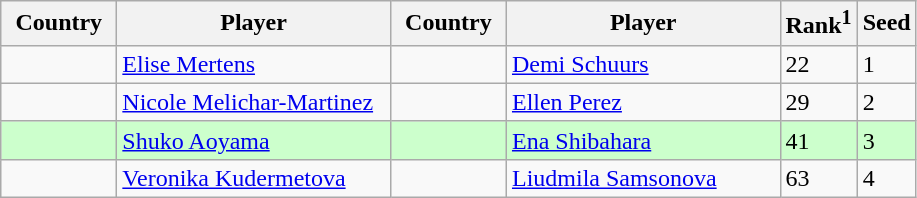<table class="sortable wikitable">
<tr>
<th width="70">Country</th>
<th width="175">Player</th>
<th width="70">Country</th>
<th width="175">Player</th>
<th>Rank<sup>1</sup></th>
<th>Seed</th>
</tr>
<tr>
<td></td>
<td><a href='#'>Elise Mertens</a></td>
<td></td>
<td><a href='#'>Demi Schuurs</a></td>
<td>22</td>
<td>1</td>
</tr>
<tr>
<td></td>
<td><a href='#'>Nicole Melichar-Martinez</a></td>
<td></td>
<td><a href='#'>Ellen Perez</a></td>
<td>29</td>
<td>2</td>
</tr>
<tr style="background:#cfc;">
<td></td>
<td><a href='#'>Shuko Aoyama</a></td>
<td></td>
<td><a href='#'>Ena Shibahara</a></td>
<td>41</td>
<td>3</td>
</tr>
<tr>
<td></td>
<td><a href='#'>Veronika Kudermetova</a></td>
<td></td>
<td><a href='#'>Liudmila Samsonova</a></td>
<td>63</td>
<td>4</td>
</tr>
</table>
